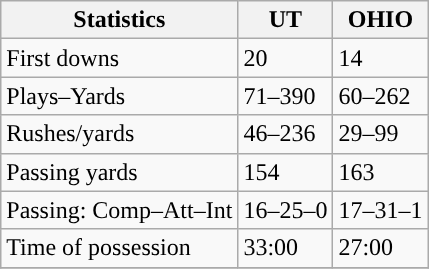<table class="wikitable" style="float: left;">
<tr>
<th>Statistics</th>
<th>UT</th>
<th>OHIO</th>
</tr>
<tr>
<td>First downs</td>
<td>20</td>
<td>14</td>
</tr>
<tr>
<td>Plays–Yards</td>
<td>71–390</td>
<td>60–262</td>
</tr>
<tr>
<td>Rushes/yards</td>
<td>46–236</td>
<td>29–99</td>
</tr>
<tr>
<td>Passing yards</td>
<td>154</td>
<td>163</td>
</tr>
<tr>
<td>Passing: Comp–Att–Int</td>
<td>16–25–0</td>
<td>17–31–1</td>
</tr>
<tr>
<td>Time of possession</td>
<td>33:00</td>
<td>27:00</td>
</tr>
<tr>
</tr>
</table>
